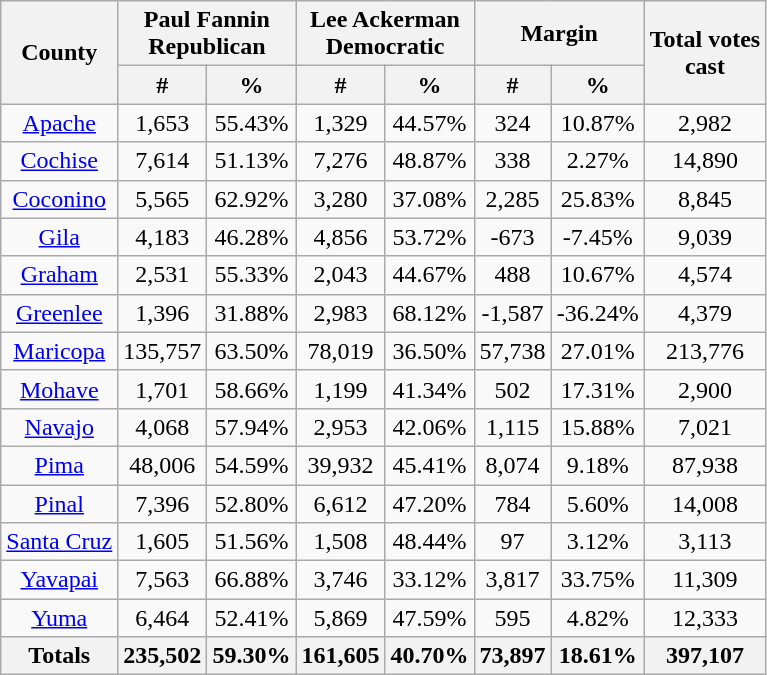<table class="wikitable sortable" style="text-align:center">
<tr>
<th rowspan="2">County</th>
<th style="text-align:center;" colspan="2">Paul Fannin<br>Republican</th>
<th style="text-align:center;" colspan="2">Lee Ackerman<br>Democratic</th>
<th style="text-align:center;" colspan="2">Margin</th>
<th style="text-align:center;" rowspan="2">Total votes<br>cast</th>
</tr>
<tr>
<th style="text-align:center;" data-sort-type="number">#</th>
<th style="text-align:center;" data-sort-type="number">%</th>
<th style="text-align:center;" data-sort-type="number">#</th>
<th style="text-align:center;" data-sort-type="number">%</th>
<th style="text-align:center;" data-sort-type="number">#</th>
<th style="text-align:center;" data-sort-type="number">%</th>
</tr>
<tr style="text-align:center;">
<td><a href='#'>Apache</a></td>
<td>1,653</td>
<td>55.43%</td>
<td>1,329</td>
<td>44.57%</td>
<td>324</td>
<td>10.87%</td>
<td>2,982</td>
</tr>
<tr style="text-align:center;">
<td><a href='#'>Cochise</a></td>
<td>7,614</td>
<td>51.13%</td>
<td>7,276</td>
<td>48.87%</td>
<td>338</td>
<td>2.27%</td>
<td>14,890</td>
</tr>
<tr style="text-align:center;">
<td><a href='#'>Coconino</a></td>
<td>5,565</td>
<td>62.92%</td>
<td>3,280</td>
<td>37.08%</td>
<td>2,285</td>
<td>25.83%</td>
<td>8,845</td>
</tr>
<tr style="text-align:center;">
<td><a href='#'>Gila</a></td>
<td>4,183</td>
<td>46.28%</td>
<td>4,856</td>
<td>53.72%</td>
<td>-673</td>
<td>-7.45%</td>
<td>9,039</td>
</tr>
<tr style="text-align:center;">
<td><a href='#'>Graham</a></td>
<td>2,531</td>
<td>55.33%</td>
<td>2,043</td>
<td>44.67%</td>
<td>488</td>
<td>10.67%</td>
<td>4,574</td>
</tr>
<tr style="text-align:center;">
<td><a href='#'>Greenlee</a></td>
<td>1,396</td>
<td>31.88%</td>
<td>2,983</td>
<td>68.12%</td>
<td>-1,587</td>
<td>-36.24%</td>
<td>4,379</td>
</tr>
<tr style="text-align:center;">
<td><a href='#'>Maricopa</a></td>
<td>135,757</td>
<td>63.50%</td>
<td>78,019</td>
<td>36.50%</td>
<td>57,738</td>
<td>27.01%</td>
<td>213,776</td>
</tr>
<tr style="text-align:center;">
<td><a href='#'>Mohave</a></td>
<td>1,701</td>
<td>58.66%</td>
<td>1,199</td>
<td>41.34%</td>
<td>502</td>
<td>17.31%</td>
<td>2,900</td>
</tr>
<tr style="text-align:center;">
<td><a href='#'>Navajo</a></td>
<td>4,068</td>
<td>57.94%</td>
<td>2,953</td>
<td>42.06%</td>
<td>1,115</td>
<td>15.88%</td>
<td>7,021</td>
</tr>
<tr style="text-align:center;">
<td><a href='#'>Pima</a></td>
<td>48,006</td>
<td>54.59%</td>
<td>39,932</td>
<td>45.41%</td>
<td>8,074</td>
<td>9.18%</td>
<td>87,938</td>
</tr>
<tr style="text-align:center;">
<td><a href='#'>Pinal</a></td>
<td>7,396</td>
<td>52.80%</td>
<td>6,612</td>
<td>47.20%</td>
<td>784</td>
<td>5.60%</td>
<td>14,008</td>
</tr>
<tr style="text-align:center;">
<td><a href='#'>Santa Cruz</a></td>
<td>1,605</td>
<td>51.56%</td>
<td>1,508</td>
<td>48.44%</td>
<td>97</td>
<td>3.12%</td>
<td>3,113</td>
</tr>
<tr style="text-align:center;">
<td><a href='#'>Yavapai</a></td>
<td>7,563</td>
<td>66.88%</td>
<td>3,746</td>
<td>33.12%</td>
<td>3,817</td>
<td>33.75%</td>
<td>11,309</td>
</tr>
<tr style="text-align:center;">
<td><a href='#'>Yuma</a></td>
<td>6,464</td>
<td>52.41%</td>
<td>5,869</td>
<td>47.59%</td>
<td>595</td>
<td>4.82%</td>
<td>12,333</td>
</tr>
<tr style="text-align:center;">
<th>Totals</th>
<th>235,502</th>
<th>59.30%</th>
<th>161,605</th>
<th>40.70%</th>
<th>73,897</th>
<th>18.61%</th>
<th>397,107</th>
</tr>
</table>
